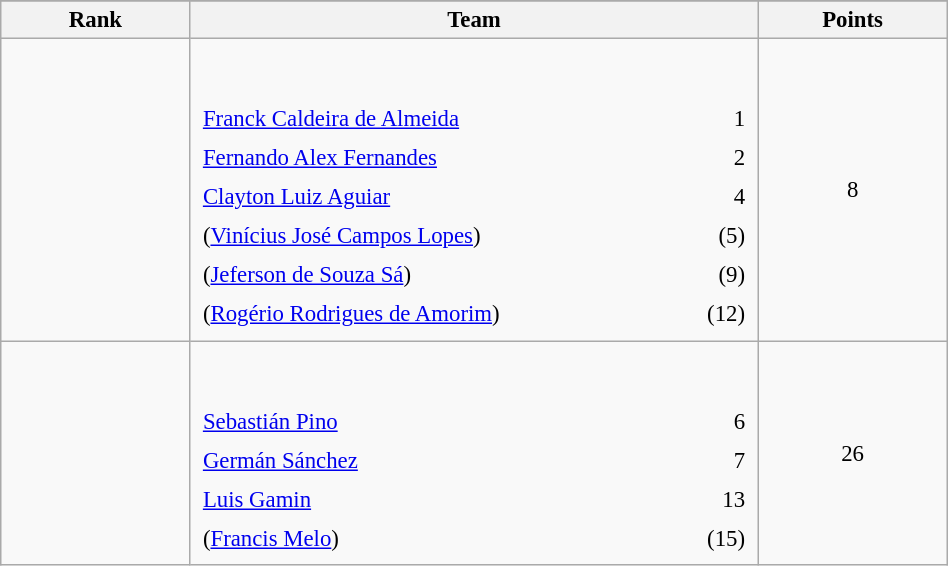<table class="wikitable sortable" style=" text-align:center; font-size:95%;" width="50%">
<tr>
</tr>
<tr>
<th width=10%>Rank</th>
<th width=30%>Team</th>
<th width=10%>Points</th>
</tr>
<tr>
<td align=center></td>
<td align=left> <br><br><table width=100%>
<tr>
<td align=left style="border:0"><a href='#'>Franck Caldeira de Almeida</a></td>
<td align=right style="border:0">1</td>
</tr>
<tr>
<td align=left style="border:0"><a href='#'>Fernando Alex Fernandes</a></td>
<td align=right style="border:0">2</td>
</tr>
<tr>
<td align=left style="border:0"><a href='#'>Clayton Luiz Aguiar</a></td>
<td align=right style="border:0">4</td>
</tr>
<tr>
<td align=left style="border:0">(<a href='#'>Vinícius José Campos Lopes</a>)</td>
<td align=right style="border:0">(5)</td>
</tr>
<tr>
<td align=left style="border:0">(<a href='#'>Jeferson de Souza Sá</a>)</td>
<td align=right style="border:0">(9)</td>
</tr>
<tr>
<td align=left style="border:0">(<a href='#'>Rogério Rodrigues de Amorim</a>)</td>
<td align=right style="border:0">(12)</td>
</tr>
</table>
</td>
<td>8</td>
</tr>
<tr>
<td align=center></td>
<td align=left> <br><br><table width=100%>
<tr>
<td align=left style="border:0"><a href='#'>Sebastián Pino</a></td>
<td align=right style="border:0">6</td>
</tr>
<tr>
<td align=left style="border:0"><a href='#'>Germán Sánchez</a></td>
<td align=right style="border:0">7</td>
</tr>
<tr>
<td align=left style="border:0"><a href='#'>Luis Gamin</a></td>
<td align=right style="border:0">13</td>
</tr>
<tr>
<td align=left style="border:0">(<a href='#'>Francis Melo</a>)</td>
<td align=right style="border:0">(15)</td>
</tr>
</table>
</td>
<td>26</td>
</tr>
</table>
